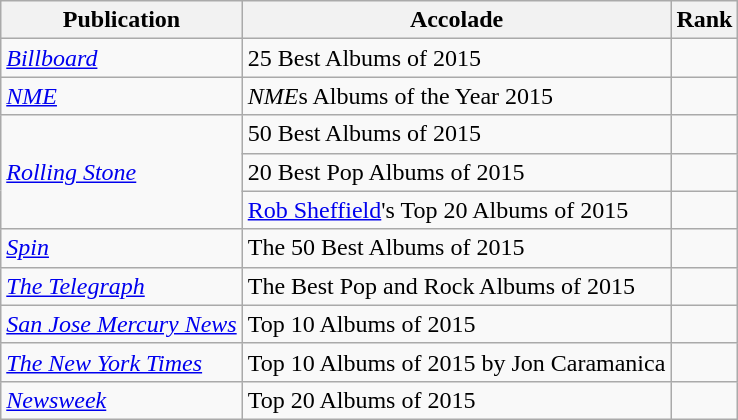<table class="wikitable plainrowheaders sortable">
<tr>
<th>Publication</th>
<th>Accolade</th>
<th>Rank</th>
</tr>
<tr>
<td><em><a href='#'>Billboard</a></em></td>
<td>25 Best Albums of 2015</td>
<td></td>
</tr>
<tr>
<td><em><a href='#'>NME</a></em></td>
<td><em>NME</em>s Albums of the Year 2015</td>
<td></td>
</tr>
<tr>
<td rowspan="3"><em><a href='#'>Rolling Stone</a></em></td>
<td>50 Best Albums of 2015</td>
<td></td>
</tr>
<tr>
<td>20 Best Pop Albums of 2015</td>
<td></td>
</tr>
<tr>
<td><a href='#'>Rob Sheffield</a>'s Top 20 Albums of 2015</td>
<td></td>
</tr>
<tr>
<td><em><a href='#'>Spin</a></em></td>
<td>The 50 Best Albums of 2015</td>
<td></td>
</tr>
<tr>
<td><em><a href='#'>The Telegraph</a></em></td>
<td>The Best Pop and Rock Albums of 2015</td>
<td></td>
</tr>
<tr>
<td><em><a href='#'>San Jose Mercury News</a></em></td>
<td>Top 10 Albums of 2015</td>
<td></td>
</tr>
<tr>
<td><em><a href='#'>The New York Times</a></em></td>
<td>Top 10 Albums of 2015 by Jon Caramanica</td>
<td></td>
</tr>
<tr>
<td><em><a href='#'>Newsweek</a></em></td>
<td>Top 20 Albums of 2015</td>
<td></td>
</tr>
</table>
